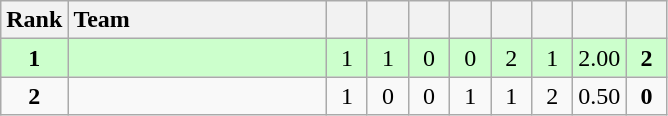<table class="wikitable" style="text-align: center;">
<tr>
<th width=30>Rank</th>
<th width=165 style="text-align:left;">Team</th>
<th width=20></th>
<th width=20></th>
<th width=20></th>
<th width=20></th>
<th width=20></th>
<th width=20></th>
<th width=20></th>
<th width=20></th>
</tr>
<tr style="background:#ccffcc;">
<td><strong>1</strong></td>
<td style="text-align:left;"></td>
<td>1</td>
<td>1</td>
<td>0</td>
<td>0</td>
<td>2</td>
<td>1</td>
<td>2.00</td>
<td><strong>2</strong></td>
</tr>
<tr>
<td><strong>2</strong></td>
<td style="text-align:left;"></td>
<td>1</td>
<td>0</td>
<td>0</td>
<td>1</td>
<td>1</td>
<td>2</td>
<td>0.50</td>
<td><strong>0</strong></td>
</tr>
</table>
